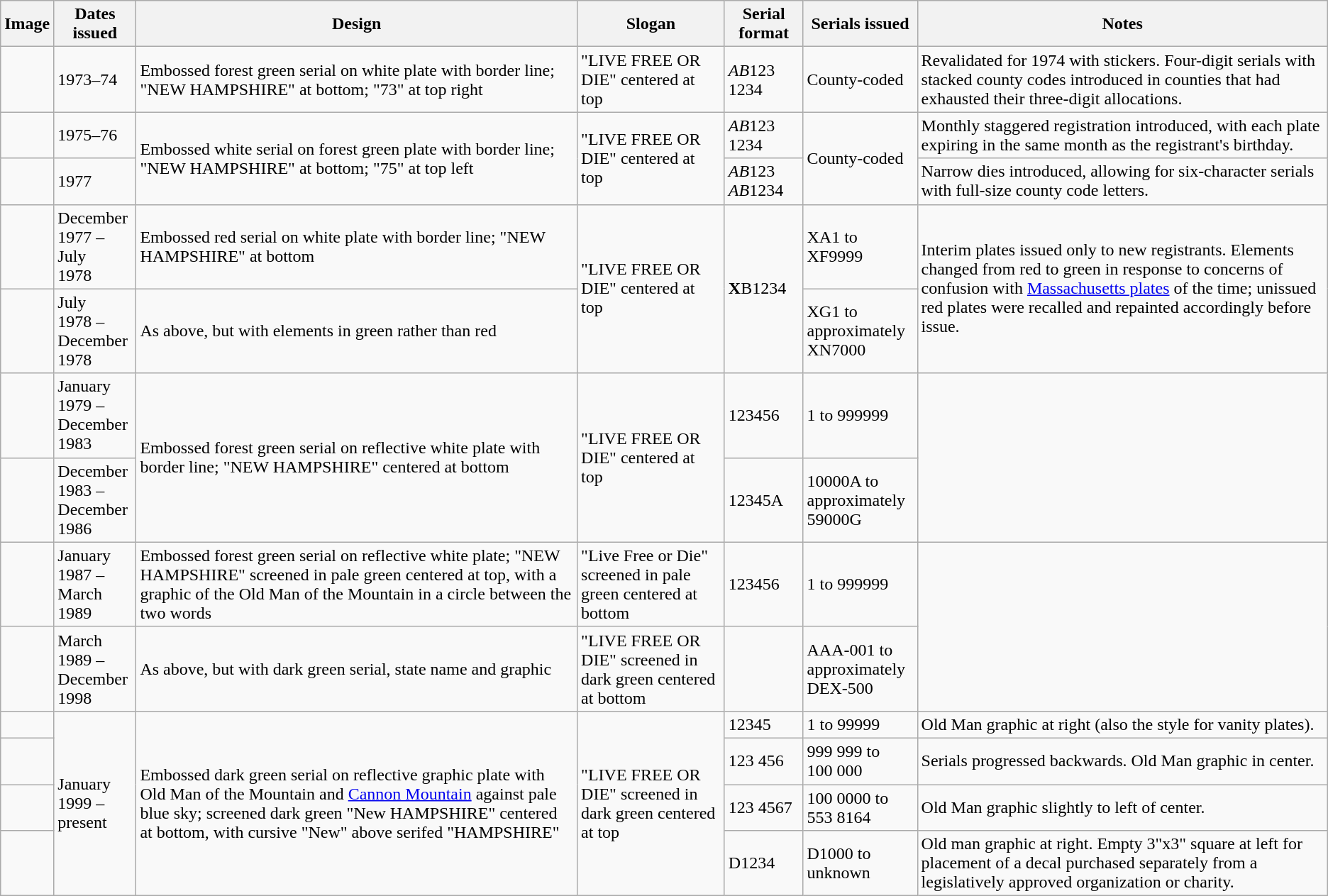<table class="wikitable">
<tr>
<th>Image</th>
<th style="width:70px;">Dates issued</th>
<th>Design</th>
<th>Slogan</th>
<th>Serial format</th>
<th style="width:100px;">Serials issued</th>
<th>Notes</th>
</tr>
<tr>
<td></td>
<td>1973–74</td>
<td>Embossed forest green serial on white plate with border line; "NEW HAMPSHIRE" at bottom; "73" at top right</td>
<td>"LIVE FREE OR DIE" centered at top</td>
<td><em>AB</em>123<br>1234</td>
<td>County-coded</td>
<td>Revalidated for 1974 with stickers. Four-digit serials with stacked county codes introduced in counties that had exhausted their three-digit allocations.</td>
</tr>
<tr>
<td></td>
<td>1975–76</td>
<td rowspan="2">Embossed white serial on forest green plate with border line; "NEW HAMPSHIRE" at bottom; "75" at top left</td>
<td rowspan="2">"LIVE FREE OR DIE" centered at top</td>
<td><em>AB</em>123<br>1234</td>
<td rowspan="2">County-coded</td>
<td>Monthly staggered registration introduced, with each plate expiring in the same month as the registrant's birthday.</td>
</tr>
<tr>
<td></td>
<td>1977</td>
<td><em>AB</em>123<br><em>AB</em>1234</td>
<td>Narrow dies introduced, allowing for six-character serials with full-size county code letters.</td>
</tr>
<tr>
<td></td>
<td>December 1977 – July<br>1978</td>
<td>Embossed red serial on white plate with border line; "NEW HAMPSHIRE" at bottom</td>
<td rowspan="2">"LIVE FREE OR DIE" centered at top</td>
<td rowspan="2"><strong>X</strong>B1234</td>
<td>XA1 to<br>XF9999</td>
<td rowspan="2">Interim plates issued only to new registrants. Elements changed from red to green in response to concerns of confusion with <a href='#'>Massachusetts plates</a> of the time; unissued red plates were recalled and repainted accordingly before issue.</td>
</tr>
<tr>
<td></td>
<td>July 1978 – December 1978</td>
<td>As above, but with elements in green rather than red</td>
<td>XG1 to approximately XN7000</td>
</tr>
<tr>
<td></td>
<td>January 1979 – December 1983</td>
<td rowspan="2">Embossed forest green serial on reflective white plate with border line; "NEW HAMPSHIRE" centered at bottom</td>
<td rowspan="2">"LIVE FREE OR DIE" centered at top</td>
<td>123456</td>
<td>1 to 999999</td>
<td rowspan="2"></td>
</tr>
<tr>
<td></td>
<td>December 1983 – December 1986</td>
<td>12345A</td>
<td>10000A to approximately 59000G</td>
</tr>
<tr>
<td></td>
<td>January 1987 – March 1989</td>
<td>Embossed forest green serial on reflective white plate; "NEW HAMPSHIRE" screened in pale green centered at top, with a graphic of the Old Man of the Mountain in a circle between the two words</td>
<td>"Live Free or Die" screened in pale green centered at bottom</td>
<td>123456</td>
<td>1 to 999999</td>
<td rowspan="2"></td>
</tr>
<tr>
<td></td>
<td>March 1989 – December 1998</td>
<td>As above, but with dark green serial, state name and graphic</td>
<td>"LIVE FREE OR DIE" screened in dark green centered at bottom</td>
<td></td>
<td>AAA-001 to approximately DEX-500</td>
</tr>
<tr>
<td></td>
<td rowspan="4">January 1999 – present</td>
<td rowspan="4">Embossed dark green serial on reflective graphic plate with Old Man of the Mountain and <a href='#'>Cannon Mountain</a> against pale blue sky; screened dark green "New HAMPSHIRE" centered at bottom, with cursive "New" above serifed "HAMPSHIRE"</td>
<td rowspan="4">"LIVE FREE OR DIE" screened in dark green centered at top</td>
<td>12345</td>
<td>1 to 99999</td>
<td>Old Man graphic at right (also the style for vanity plates).</td>
</tr>
<tr>
<td></td>
<td>123 456</td>
<td>999 999 to 100 000</td>
<td>Serials progressed backwards. Old Man graphic in center.</td>
</tr>
<tr>
<td></td>
<td>123 4567</td>
<td>100 0000 to 553 8164</td>
<td>Old Man graphic slightly to left of center.</td>
</tr>
<tr>
<td></td>
<td>D1234</td>
<td>D1000 to unknown</td>
<td>Old man graphic at right. Empty 3"x3" square at left for placement of a decal purchased separately from a legislatively approved organization or charity.</td>
</tr>
</table>
